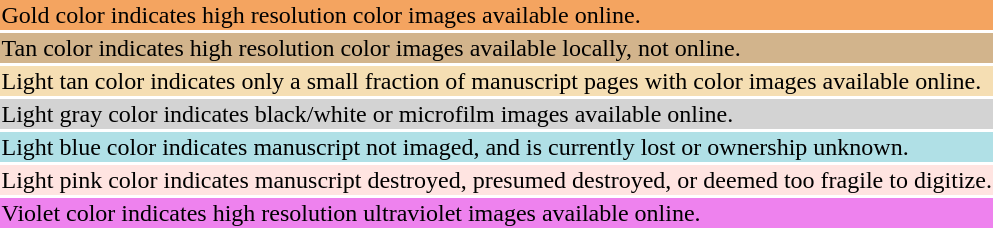<table style="background:transparent">
<tr>
<td bgcolor="sandybrown">Gold color indicates high resolution color images available online.</td>
</tr>
<tr>
<td bgcolor="tan">Tan color indicates high resolution color images available locally, not online.</td>
</tr>
<tr>
<td bgcolor="wheat">Light tan color indicates only a small fraction of manuscript pages with color images available online.</td>
</tr>
<tr>
<td bgcolor="lightgray">Light gray color indicates black/white or microfilm images available online.</td>
</tr>
<tr>
<td bgcolor="powderblue">Light blue color indicates manuscript not imaged, and is currently lost or ownership unknown.</td>
</tr>
<tr>
<td bgcolor="mistyrose">Light pink color indicates manuscript destroyed, presumed destroyed, or deemed too fragile to digitize.</td>
</tr>
<tr>
<td bgcolor="violet">Violet color indicates high resolution ultraviolet images available online.</td>
</tr>
</table>
